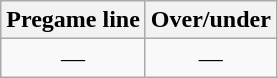<table class="wikitable">
<tr align="center">
<th style=>Pregame line</th>
<th style=>Over/under</th>
</tr>
<tr align="center">
<td>—</td>
<td>—</td>
</tr>
</table>
